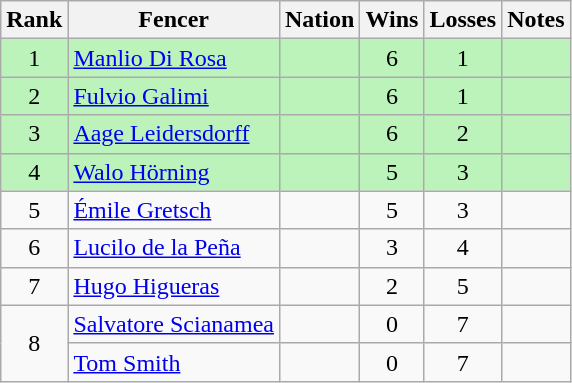<table class="wikitable sortable" style="text-align: center;">
<tr>
<th>Rank</th>
<th>Fencer</th>
<th>Nation</th>
<th>Wins</th>
<th>Losses</th>
<th>Notes</th>
</tr>
<tr style="background:#bbf3bb;">
<td>1</td>
<td align=left><a href='#'>Manlio Di Rosa</a></td>
<td align=left></td>
<td>6</td>
<td>1</td>
<td></td>
</tr>
<tr style="background:#bbf3bb;">
<td>2</td>
<td align=left><a href='#'>Fulvio Galimi</a></td>
<td align=left></td>
<td>6</td>
<td>1</td>
<td></td>
</tr>
<tr style="background:#bbf3bb;">
<td>3</td>
<td align=left><a href='#'>Aage Leidersdorff</a></td>
<td align=left></td>
<td>6</td>
<td>2</td>
<td></td>
</tr>
<tr style="background:#bbf3bb;">
<td>4</td>
<td align=left><a href='#'>Walo Hörning</a></td>
<td align=left></td>
<td>5</td>
<td>3</td>
<td></td>
</tr>
<tr>
<td>5</td>
<td align=left><a href='#'>Émile Gretsch</a></td>
<td align=left></td>
<td>5</td>
<td>3</td>
<td></td>
</tr>
<tr>
<td>6</td>
<td align=left><a href='#'>Lucilo de la Peña</a></td>
<td align=left></td>
<td>3</td>
<td>4</td>
<td></td>
</tr>
<tr>
<td>7</td>
<td align=left><a href='#'>Hugo Higueras</a></td>
<td align=left></td>
<td>2</td>
<td>5</td>
<td></td>
</tr>
<tr>
<td rowspan=2>8</td>
<td align=left><a href='#'>Salvatore Scianamea</a></td>
<td align=left></td>
<td>0</td>
<td>7</td>
<td></td>
</tr>
<tr>
<td align=left><a href='#'>Tom Smith</a></td>
<td align=left></td>
<td>0</td>
<td>7</td>
<td></td>
</tr>
</table>
